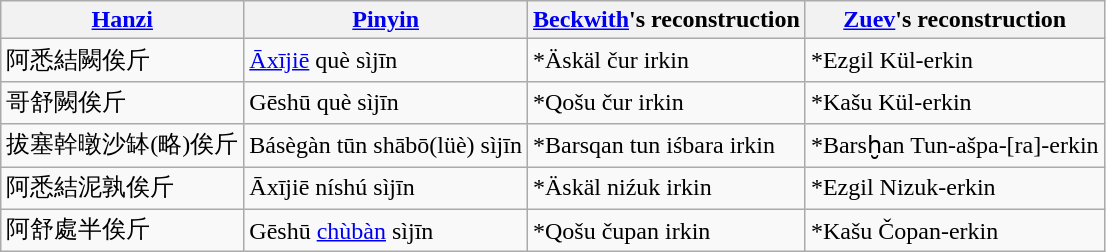<table class="wikitable sortable">
<tr>
<th><a href='#'>Hanzi</a></th>
<th><a href='#'>Pinyin</a></th>
<th><a href='#'>Beckwith</a>'s reconstruction</th>
<th><a href='#'>Zuev</a>'s reconstruction</th>
</tr>
<tr>
<td>阿悉結闕俟斤</td>
<td><a href='#'>Āxījiē</a> què sìjīn</td>
<td>*Äskäl čur irkin</td>
<td>*Ezgil Kül-erkin</td>
</tr>
<tr>
<td>哥舒闕俟斤</td>
<td>Gēshū què sìjīn</td>
<td>*Qošu čur irkin</td>
<td>*Kašu Kül-erkin</td>
</tr>
<tr>
<td>拔塞幹暾沙缽(略)俟斤</td>
<td>Básègàn tūn shābō(lüè) sìjīn</td>
<td>*Barsqan tun iśbara irkin</td>
<td>*Barsḫan Tun-ašpa-[ra]-erkin</td>
</tr>
<tr>
<td>阿悉結泥孰俟斤</td>
<td>Āxījiē níshú sìjīn</td>
<td>*Äskäl niźuk irkin</td>
<td>*Ezgil Nizuk-erkin</td>
</tr>
<tr>
<td>阿舒處半俟斤</td>
<td>Gēshū <a href='#'>chùbàn</a> sìjīn</td>
<td>*Qošu čupan irkin</td>
<td>*Kašu Čopan-erkin</td>
</tr>
</table>
